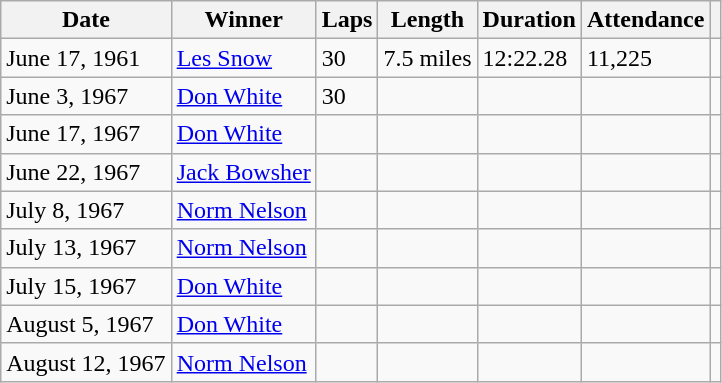<table class="wikitable">
<tr>
<th>Date</th>
<th>Winner</th>
<th>Laps</th>
<th>Length</th>
<th>Duration</th>
<th>Attendance</th>
<th></th>
</tr>
<tr>
<td>June 17, 1961</td>
<td><a href='#'>Les Snow</a></td>
<td>30</td>
<td>7.5 miles</td>
<td>12:22.28</td>
<td>11,225</td>
<td></td>
</tr>
<tr>
<td>June 3, 1967</td>
<td><a href='#'>Don White</a></td>
<td>30</td>
<td></td>
<td></td>
<td></td>
<td></td>
</tr>
<tr>
<td>June 17, 1967</td>
<td><a href='#'>Don White</a></td>
<td></td>
<td></td>
<td></td>
<td></td>
<td></td>
</tr>
<tr>
<td>June 22, 1967</td>
<td><a href='#'>Jack Bowsher</a></td>
<td></td>
<td></td>
<td></td>
<td></td>
<td></td>
</tr>
<tr>
<td>July 8, 1967</td>
<td><a href='#'>Norm Nelson</a></td>
<td></td>
<td></td>
<td></td>
<td></td>
<td></td>
</tr>
<tr>
<td>July 13, 1967</td>
<td><a href='#'>Norm Nelson</a></td>
<td></td>
<td></td>
<td></td>
<td></td>
<td></td>
</tr>
<tr>
<td>July 15, 1967</td>
<td><a href='#'>Don White</a></td>
<td></td>
<td></td>
<td></td>
<td></td>
<td></td>
</tr>
<tr>
<td>August 5, 1967</td>
<td><a href='#'>Don White</a></td>
<td></td>
<td></td>
<td></td>
<td></td>
<td></td>
</tr>
<tr>
<td>August 12, 1967</td>
<td><a href='#'>Norm Nelson</a></td>
<td></td>
<td></td>
<td></td>
<td></td>
<td></td>
</tr>
</table>
